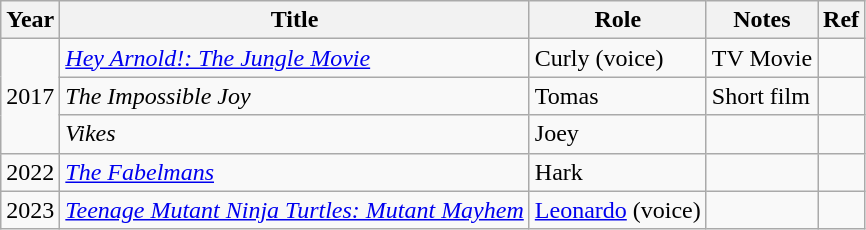<table class="wikitable">
<tr>
<th>Year</th>
<th>Title</th>
<th>Role</th>
<th>Notes</th>
<th>Ref</th>
</tr>
<tr>
<td rowspan="3">2017</td>
<td><em><a href='#'>Hey Arnold!: The Jungle Movie</a></em></td>
<td>Curly (voice)</td>
<td>TV Movie</td>
<td></td>
</tr>
<tr>
<td><em>The Impossible Joy</em></td>
<td>Tomas</td>
<td>Short film</td>
<td></td>
</tr>
<tr>
<td><em>Vikes</em></td>
<td>Joey</td>
<td></td>
<td></td>
</tr>
<tr>
<td>2022</td>
<td><em><a href='#'>The Fabelmans</a></em></td>
<td>Hark</td>
<td></td>
<td></td>
</tr>
<tr>
<td>2023</td>
<td><em><a href='#'>Teenage Mutant Ninja Turtles: Mutant Mayhem</a></em></td>
<td><a href='#'>Leonardo</a> (voice)</td>
<td></td>
<td></td>
</tr>
</table>
